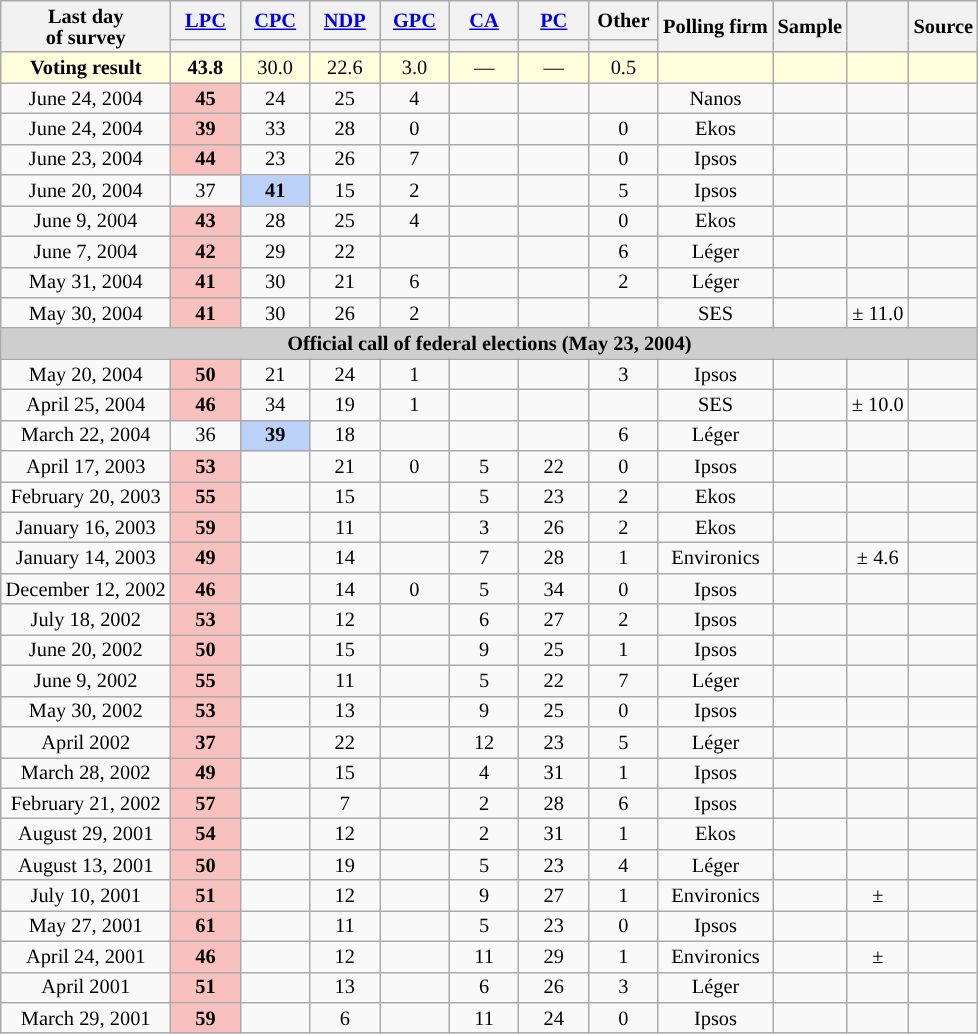<table class="wikitable mw-collapsible mw-collapsed" style="text-align:center;font-size:85%;line-height:14px;">
<tr>
<th rowspan="2">Last day <br>of survey</th>
<th class="unsortable" style="width:40px;"><a href='#'>LPC</a></th>
<th class="unsortable" style="width:40px;"><a href='#'>CPC</a></th>
<th class="unsortable" style="width:40px;"><a href='#'>NDP</a></th>
<th class="unsortable" style="width:40px;"><a href='#'>GPC</a></th>
<th class="unsortable" style="width:40px;"><a href='#'>CA</a></th>
<th class="unsortable" style="width:40px;"><a href='#'>PC</a></th>
<th class="unsortable" style="width:40px;">Other</th>
<th rowspan="2">Polling firm</th>
<th rowspan="2">Sample</th>
<th rowspan="2"></th>
<th rowspan="2">Source</th>
</tr>
<tr style="line-height:5px;">
<th style="background:"></th>
<th style="background:"></th>
<th style="background:"></th>
<th style="background:"></th>
<th style="background:"></th>
<th style="background:"></th>
<th style="background:"></th>
</tr>
<tr>
<td style="background:#ffd;"><strong>Voting result</strong></td>
<td style="background:#ffd;"><strong>43.8</strong></td>
<td style="background:#ffd;">30.0</td>
<td style="background:#ffd;">22.6</td>
<td style="background:#ffd;">3.0</td>
<td style="background:#ffd;">—</td>
<td style="background:#ffd;">—</td>
<td style="background:#ffd;">0.5</td>
<td style="background:#ffd;"></td>
<td style="background:#ffd;"></td>
<td style="background:#ffd;"></td>
<td style="background:#ffd;"></td>
</tr>
<tr>
<td>June 24, 2004</td>
<td style="background:#F8C1BE"><strong>45</strong></td>
<td>24</td>
<td>25</td>
<td>4</td>
<td></td>
<td></td>
<td></td>
<td>Nanos</td>
<td></td>
<td></td>
<td></td>
</tr>
<tr>
<td>June 24, 2004</td>
<td style="background:#F8C1BE"><strong>39</strong></td>
<td>33</td>
<td>28</td>
<td>0</td>
<td></td>
<td></td>
<td>0</td>
<td>Ekos</td>
<td></td>
<td></td>
<td></td>
</tr>
<tr>
<td>June 23, 2004</td>
<td style="background:#F8C1BE"><strong>44</strong></td>
<td>23</td>
<td>26</td>
<td>7</td>
<td></td>
<td></td>
<td>0</td>
<td>Ipsos</td>
<td></td>
<td></td>
<td></td>
</tr>
<tr>
<td>June 20, 2004</td>
<td>37</td>
<td style="background:#BCD1F7"><strong>41</strong></td>
<td>15</td>
<td>2</td>
<td></td>
<td></td>
<td>5</td>
<td>Ipsos</td>
<td></td>
<td></td>
<td></td>
</tr>
<tr>
<td>June 9, 2004</td>
<td style="background:#F8C1BE"><strong>43</strong></td>
<td>28</td>
<td>25</td>
<td>4</td>
<td></td>
<td></td>
<td>0</td>
<td>Ekos</td>
<td></td>
<td></td>
<td></td>
</tr>
<tr>
<td>June 7, 2004</td>
<td style="background:#F8C1BE"><strong>42</strong></td>
<td>29</td>
<td>22</td>
<td></td>
<td></td>
<td></td>
<td>6</td>
<td>Léger</td>
<td></td>
<td></td>
<td></td>
</tr>
<tr>
<td>May 31, 2004</td>
<td style="background:#F8C1BE"><strong>41</strong></td>
<td>30</td>
<td>21</td>
<td>6</td>
<td></td>
<td></td>
<td>2</td>
<td>Léger</td>
<td></td>
<td></td>
<td></td>
</tr>
<tr>
<td>May 30, 2004</td>
<td style="background:#F8C1BE"><strong>41</strong></td>
<td>30</td>
<td>26</td>
<td>2</td>
<td></td>
<td></td>
<td></td>
<td>SES</td>
<td></td>
<td>± 11.0</td>
<td></td>
</tr>
<tr>
<td colspan="12" align="center" style="background-color:#CECECE;"><strong>Official call of federal elections (May 23, 2004)</strong></td>
</tr>
<tr>
<td>May 20, 2004</td>
<td style="background:#F8C1BE"><strong>50</strong></td>
<td>21</td>
<td>24</td>
<td>1</td>
<td></td>
<td></td>
<td>3</td>
<td>Ipsos</td>
<td></td>
<td></td>
<td></td>
</tr>
<tr>
<td>April 25, 2004</td>
<td style="background:#F8C1BE"><strong>46</strong></td>
<td>34</td>
<td>19</td>
<td>1</td>
<td></td>
<td></td>
<td></td>
<td>SES</td>
<td></td>
<td>± 10.0</td>
<td></td>
</tr>
<tr>
<td>March 22, 2004</td>
<td>36</td>
<td style="background:#BCD1F7"><strong>39</strong></td>
<td>18</td>
<td></td>
<td></td>
<td></td>
<td>6</td>
<td>Léger</td>
<td></td>
<td></td>
<td></td>
</tr>
<tr>
<td>April 17, 2003</td>
<td style="background:#F8C1BE"><strong>53</strong></td>
<td></td>
<td>21</td>
<td>0</td>
<td>5</td>
<td>22</td>
<td>0</td>
<td>Ipsos</td>
<td></td>
<td></td>
<td></td>
</tr>
<tr>
<td>February 20, 2003</td>
<td style="background:#F8C1BE"><strong>55</strong></td>
<td></td>
<td>15</td>
<td></td>
<td>5</td>
<td>23</td>
<td>2</td>
<td>Ekos</td>
<td></td>
<td></td>
<td></td>
</tr>
<tr>
<td>January 16, 2003</td>
<td style="background:#F8C1BE"><strong>59</strong></td>
<td></td>
<td>11</td>
<td></td>
<td>3</td>
<td>26</td>
<td>2</td>
<td>Ekos</td>
<td></td>
<td></td>
<td></td>
</tr>
<tr>
<td>January 14, 2003</td>
<td style="background:#F8C1BE"><strong>49</strong></td>
<td></td>
<td>14</td>
<td></td>
<td>7</td>
<td>28</td>
<td>1</td>
<td>Environics</td>
<td></td>
<td>± 4.6</td>
<td></td>
</tr>
<tr>
<td>December 12, 2002</td>
<td style="background:#F8C1BE"><strong>46</strong></td>
<td></td>
<td>14</td>
<td>0</td>
<td>5</td>
<td>34</td>
<td>0</td>
<td>Ipsos</td>
<td></td>
<td></td>
<td></td>
</tr>
<tr>
<td>July 18, 2002</td>
<td style="background:#F8C1BE"><strong>53</strong></td>
<td></td>
<td>12</td>
<td></td>
<td>6</td>
<td>27</td>
<td>2</td>
<td>Ipsos</td>
<td></td>
<td></td>
<td></td>
</tr>
<tr>
<td>June 20, 2002</td>
<td style="background:#F8C1BE"><strong>50</strong></td>
<td></td>
<td>15</td>
<td></td>
<td>9</td>
<td>25</td>
<td>1</td>
<td>Ipsos</td>
<td></td>
<td></td>
<td></td>
</tr>
<tr>
<td>June 9, 2002</td>
<td style="background:#F8C1BE"><strong>55</strong></td>
<td></td>
<td>11</td>
<td></td>
<td>5</td>
<td>22</td>
<td>7</td>
<td>Léger</td>
<td></td>
<td></td>
<td></td>
</tr>
<tr>
<td>May 30, 2002</td>
<td style="background:#F8C1BE"><strong>53</strong></td>
<td></td>
<td>13</td>
<td></td>
<td>9</td>
<td>25</td>
<td>0</td>
<td>Ipsos</td>
<td></td>
<td></td>
<td></td>
</tr>
<tr>
<td>April 2002</td>
<td style="background:#F8C1BE"><strong>37</strong></td>
<td></td>
<td>22</td>
<td></td>
<td>12</td>
<td>23</td>
<td>5</td>
<td>Léger</td>
<td></td>
<td></td>
<td></td>
</tr>
<tr>
<td>March 28, 2002</td>
<td style="background:#F8C1BE"><strong>49</strong></td>
<td></td>
<td>15</td>
<td></td>
<td>4</td>
<td>31</td>
<td>1</td>
<td>Ipsos</td>
<td></td>
<td></td>
<td></td>
</tr>
<tr>
<td>February 21, 2002</td>
<td style="background:#F8C1BE"><strong>57</strong></td>
<td></td>
<td>7</td>
<td></td>
<td>2</td>
<td>28</td>
<td>6</td>
<td>Ipsos</td>
<td></td>
<td></td>
<td></td>
</tr>
<tr>
<td>August 29, 2001</td>
<td style="background:#F8C1BE"><strong>54</strong></td>
<td></td>
<td>12</td>
<td></td>
<td>2</td>
<td>31</td>
<td>1</td>
<td>Ekos</td>
<td></td>
<td></td>
<td></td>
</tr>
<tr>
<td>August 13, 2001</td>
<td style="background:#F8C1BE"><strong>50</strong></td>
<td></td>
<td>19</td>
<td></td>
<td>5</td>
<td>23</td>
<td>4</td>
<td>Léger</td>
<td></td>
<td></td>
<td></td>
</tr>
<tr>
<td>July 10, 2001</td>
<td style="background:#F8C1BE"><strong>51</strong></td>
<td></td>
<td>12</td>
<td></td>
<td>9</td>
<td>27</td>
<td>1</td>
<td>Environics</td>
<td></td>
<td>± </td>
<td></td>
</tr>
<tr>
<td>May 27, 2001</td>
<td style="background:#F8C1BE"><strong>61</strong></td>
<td></td>
<td>11</td>
<td></td>
<td>5</td>
<td>23</td>
<td>0</td>
<td>Ipsos</td>
<td></td>
<td></td>
<td></td>
</tr>
<tr>
<td>April 24, 2001</td>
<td style="background:#F8C1BE"><strong>46</strong></td>
<td></td>
<td>12</td>
<td></td>
<td>11</td>
<td>29</td>
<td>1</td>
<td>Environics</td>
<td></td>
<td>± </td>
<td></td>
</tr>
<tr>
<td>April 2001</td>
<td style="background:#F8C1BE"><strong>51</strong></td>
<td></td>
<td>13</td>
<td></td>
<td>6</td>
<td>26</td>
<td>3</td>
<td>Léger</td>
<td></td>
<td></td>
<td></td>
</tr>
<tr>
<td>March 29, 2001</td>
<td style="background:#F8C1BE"><strong>59</strong></td>
<td></td>
<td>6</td>
<td></td>
<td>11</td>
<td>24</td>
<td>0</td>
<td>Ipsos</td>
<td></td>
<td></td>
<td></td>
</tr>
</table>
